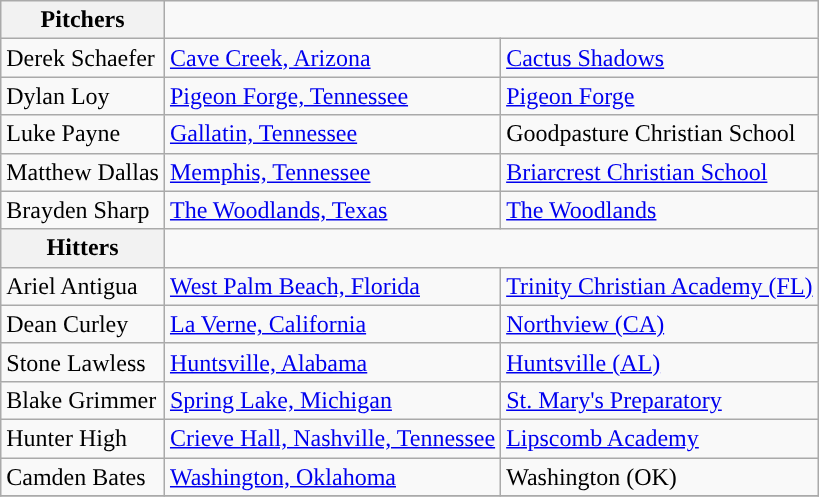<table class="wikitable">
<tr>
<th>Pitchers</th>
</tr>
<tr>
<td>Derek Schaefer</td>
<td><a href='#'>Cave Creek, Arizona</a></td>
<td><a href='#'>Cactus Shadows</a></td>
</tr>
<tr>
<td>Dylan Loy</td>
<td><a href='#'>Pigeon Forge, Tennessee</a></td>
<td><a href='#'>Pigeon Forge</a></td>
</tr>
<tr>
<td>Luke Payne</td>
<td><a href='#'>Gallatin, Tennessee</a></td>
<td>Goodpasture Christian School</td>
</tr>
<tr>
<td>Matthew Dallas</td>
<td><a href='#'>Memphis, Tennessee</a></td>
<td><a href='#'>Briarcrest Christian School</a></td>
</tr>
<tr>
<td>Brayden Sharp</td>
<td><a href='#'>The Woodlands, Texas</a></td>
<td><a href='#'>The Woodlands</a></td>
</tr>
<tr>
<th>Hitters</th>
</tr>
<tr>
<td>Ariel Antigua</td>
<td><a href='#'>West Palm Beach, Florida</a></td>
<td><a href='#'>Trinity Christian Academy (FL)</a></td>
</tr>
<tr>
<td>Dean Curley</td>
<td><a href='#'>La Verne, California</a></td>
<td><a href='#'>Northview (CA)</a></td>
</tr>
<tr>
<td>Stone Lawless</td>
<td><a href='#'>Huntsville, Alabama</a></td>
<td><a href='#'>Huntsville (AL)</a></td>
</tr>
<tr>
<td>Blake Grimmer</td>
<td><a href='#'>Spring Lake, Michigan</a></td>
<td><a href='#'>St. Mary's Preparatory</a></td>
</tr>
<tr>
<td>Hunter High</td>
<td><a href='#'>Crieve Hall, Nashville, Tennessee</a></td>
<td><a href='#'>Lipscomb Academy</a></td>
</tr>
<tr>
<td>Camden Bates</td>
<td><a href='#'>Washington, Oklahoma</a></td>
<td>Washington (OK)</td>
</tr>
<tr>
</tr>
</table>
